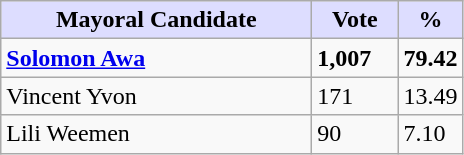<table class="wikitable">
<tr>
<th style="background:#ddf; width:200px;">Mayoral Candidate</th>
<th style="background:#ddf; width:50px;">Vote</th>
<th style="background:#ddf; width:30px;">%</th>
</tr>
<tr>
<td><strong><a href='#'>Solomon Awa</a></strong></td>
<td><strong>1,007</strong></td>
<td><strong>79.42</strong></td>
</tr>
<tr>
<td>Vincent Yvon</td>
<td>171</td>
<td>13.49</td>
</tr>
<tr>
<td>Lili Weemen</td>
<td>90</td>
<td>7.10</td>
</tr>
</table>
